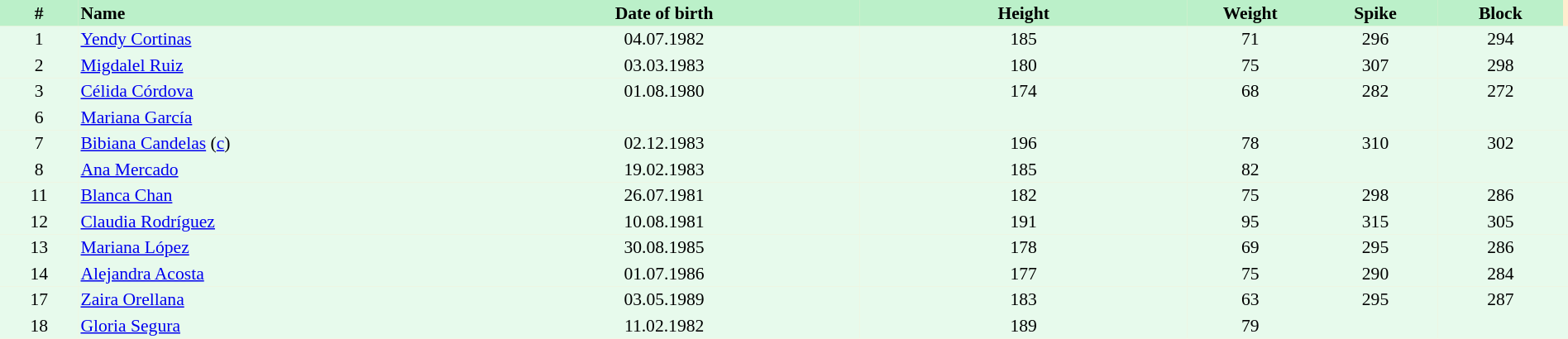<table border=0 cellpadding=2 cellspacing=0  |- bgcolor=#FFECCE style="text-align:center; font-size:90%;" width=100%>
<tr bgcolor=#BBF0C9>
<th width=5%>#</th>
<th width=25% align=left>Name</th>
<th width=25%>Date of birth</th>
<th width=21%>Height</th>
<th width=8%>Weight</th>
<th width=8%>Spike</th>
<th width=8%>Block</th>
</tr>
<tr bgcolor=#E7FAEC>
<td>1</td>
<td align=left><a href='#'>Yendy Cortinas</a></td>
<td>04.07.1982</td>
<td>185</td>
<td>71</td>
<td>296</td>
<td>294</td>
<td></td>
</tr>
<tr bgcolor=#E7FAEC>
<td>2</td>
<td align=left><a href='#'>Migdalel Ruiz</a></td>
<td>03.03.1983</td>
<td>180</td>
<td>75</td>
<td>307</td>
<td>298</td>
<td></td>
</tr>
<tr bgcolor=#E7FAEC>
<td>3</td>
<td align=left><a href='#'>Célida Córdova</a></td>
<td>01.08.1980</td>
<td>174</td>
<td>68</td>
<td>282</td>
<td>272</td>
<td></td>
</tr>
<tr bgcolor=#E7FAEC>
<td>6</td>
<td align=left><a href='#'>Mariana García</a></td>
<td></td>
<td></td>
<td></td>
<td></td>
<td></td>
<td></td>
</tr>
<tr bgcolor=#E7FAEC>
<td>7</td>
<td align=left><a href='#'>Bibiana Candelas</a> (<a href='#'>c</a>)</td>
<td>02.12.1983</td>
<td>196</td>
<td>78</td>
<td>310</td>
<td>302</td>
<td></td>
</tr>
<tr bgcolor=#E7FAEC>
<td>8</td>
<td align=left><a href='#'>Ana Mercado</a></td>
<td>19.02.1983</td>
<td>185</td>
<td>82</td>
<td></td>
<td></td>
<td></td>
</tr>
<tr bgcolor=#E7FAEC>
<td>11</td>
<td align=left><a href='#'>Blanca Chan</a></td>
<td>26.07.1981</td>
<td>182</td>
<td>75</td>
<td>298</td>
<td>286</td>
<td></td>
</tr>
<tr bgcolor=#E7FAEC>
<td>12</td>
<td align=left><a href='#'>Claudia Rodríguez</a></td>
<td>10.08.1981</td>
<td>191</td>
<td>95</td>
<td>315</td>
<td>305</td>
<td></td>
</tr>
<tr bgcolor=#E7FAEC>
<td>13</td>
<td align=left><a href='#'>Mariana López</a></td>
<td>30.08.1985</td>
<td>178</td>
<td>69</td>
<td>295</td>
<td>286</td>
<td></td>
</tr>
<tr bgcolor=#E7FAEC>
<td>14</td>
<td align=left><a href='#'>Alejandra Acosta</a></td>
<td>01.07.1986</td>
<td>177</td>
<td>75</td>
<td>290</td>
<td>284</td>
<td></td>
</tr>
<tr bgcolor=#E7FAEC>
<td>17</td>
<td align=left><a href='#'>Zaira Orellana</a></td>
<td>03.05.1989</td>
<td>183</td>
<td>63</td>
<td>295</td>
<td>287</td>
<td></td>
</tr>
<tr bgcolor=#E7FAEC>
<td>18</td>
<td align=left><a href='#'>Gloria Segura</a></td>
<td>11.02.1982</td>
<td>189</td>
<td>79</td>
<td></td>
<td></td>
<td></td>
</tr>
</table>
